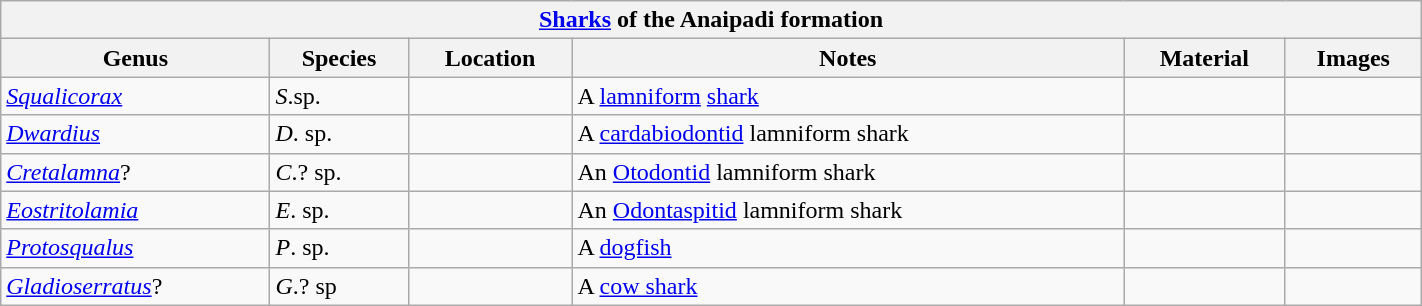<table class="wikitable" align="center" width="75%">
<tr>
<th colspan="6" align="center"><a href='#'>Sharks</a> of the Anaipadi formation</th>
</tr>
<tr>
<th>Genus</th>
<th>Species</th>
<th>Location</th>
<th>Notes</th>
<th>Material</th>
<th>Images</th>
</tr>
<tr>
<td><em><a href='#'>Squalicorax</a></em></td>
<td><em>S</em>.sp.</td>
<td></td>
<td>A <a href='#'>lamniform</a> <a href='#'>shark</a></td>
<td></td>
<td><br></td>
</tr>
<tr>
<td><em><a href='#'>Dwardius</a></em></td>
<td><em>D</em>. sp.</td>
<td></td>
<td>A <a href='#'>cardabiodontid</a> lamniform shark</td>
<td></td>
<td></td>
</tr>
<tr>
<td><em><a href='#'>Cretalamna</a></em>?</td>
<td><em>C</em>.? sp.</td>
<td></td>
<td>An <a href='#'>Otodontid</a> lamniform shark</td>
<td></td>
<td></td>
</tr>
<tr>
<td><em><a href='#'>Eostritolamia</a></em></td>
<td><em>E</em>. sp.</td>
<td></td>
<td>An <a href='#'>Odontaspitid</a> lamniform shark</td>
<td></td>
<td></td>
</tr>
<tr>
<td><em><a href='#'>Protosqualus</a></em></td>
<td><em>P</em>. sp.</td>
<td></td>
<td>A <a href='#'>dogfish</a></td>
<td></td>
<td></td>
</tr>
<tr>
<td><em><a href='#'>Gladioserratus</a></em>?</td>
<td><em>G</em>.? sp</td>
<td></td>
<td>A <a href='#'>cow shark</a></td>
<td></td>
<td></td>
</tr>
</table>
